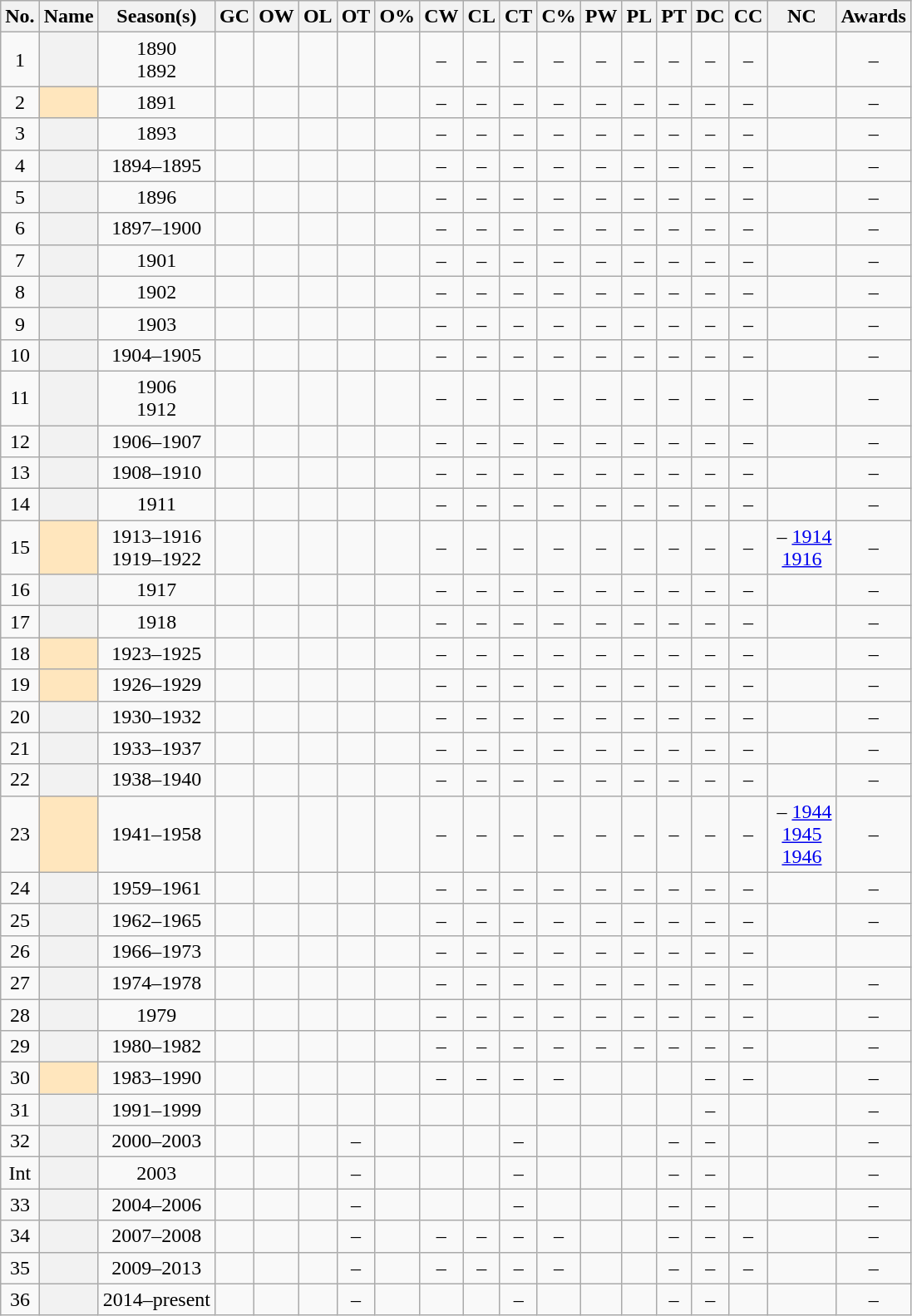<table class="wikitable sortable" style="text-align:center">
<tr>
<th scope="col" class="unsortable">No.</th>
<th scope="col">Name</th>
<th scope="col">Season(s)</th>
<th scope="col">GC</th>
<th scope="col">OW</th>
<th scope="col">OL</th>
<th scope="col">OT</th>
<th scope="col">O%</th>
<th scope="col">CW</th>
<th scope="col">CL</th>
<th scope="col">CT</th>
<th scope="col">C%</th>
<th scope="col">PW</th>
<th scope="col">PL</th>
<th scope="col">PT</th>
<th scope="col">DC</th>
<th scope="col">CC</th>
<th scope="col">NC</th>
<th scope="col" class="unsortable">Awards</th>
</tr>
<tr>
<td>1</td>
<th scope="row"></th>
<td>1890<br>1892</td>
<td></td>
<td></td>
<td></td>
<td></td>
<td></td>
<td>–</td>
<td>–</td>
<td>–</td>
<td>–</td>
<td>–</td>
<td>–</td>
<td>–</td>
<td>–</td>
<td>–</td>
<td></td>
<td>–</td>
</tr>
<tr>
<td>2</td>
<td scope="row" align="center" bgcolor=#FFE6BD><strong></strong><sup></sup></td>
<td>1891</td>
<td></td>
<td></td>
<td></td>
<td></td>
<td></td>
<td>–</td>
<td>–</td>
<td>–</td>
<td>–</td>
<td>–</td>
<td>–</td>
<td>–</td>
<td>–</td>
<td>–</td>
<td></td>
<td>–</td>
</tr>
<tr>
<td>3</td>
<th scope="row"></th>
<td>1893</td>
<td></td>
<td></td>
<td></td>
<td></td>
<td></td>
<td>–</td>
<td>–</td>
<td>–</td>
<td>–</td>
<td>–</td>
<td>–</td>
<td>–</td>
<td>–</td>
<td>–</td>
<td></td>
<td>–</td>
</tr>
<tr>
<td>4</td>
<th scope="row"></th>
<td>1894–1895</td>
<td></td>
<td></td>
<td></td>
<td></td>
<td></td>
<td>–</td>
<td>–</td>
<td>–</td>
<td>–</td>
<td>–</td>
<td>–</td>
<td>–</td>
<td>–</td>
<td>–</td>
<td></td>
<td>–</td>
</tr>
<tr>
<td>5</td>
<th scope="row"></th>
<td>1896</td>
<td></td>
<td></td>
<td></td>
<td></td>
<td></td>
<td>–</td>
<td>–</td>
<td>–</td>
<td>–</td>
<td>–</td>
<td>–</td>
<td>–</td>
<td>–</td>
<td>–</td>
<td></td>
<td>–</td>
</tr>
<tr>
<td>6</td>
<th scope="row"></th>
<td>1897–1900</td>
<td></td>
<td></td>
<td></td>
<td></td>
<td></td>
<td>–</td>
<td>–</td>
<td>–</td>
<td>–</td>
<td>–</td>
<td>–</td>
<td>–</td>
<td>–</td>
<td>–</td>
<td></td>
<td>–</td>
</tr>
<tr>
<td>7</td>
<th scope="row"></th>
<td>1901</td>
<td></td>
<td></td>
<td></td>
<td></td>
<td></td>
<td>–</td>
<td>–</td>
<td>–</td>
<td>–</td>
<td>–</td>
<td>–</td>
<td>–</td>
<td>–</td>
<td>–</td>
<td></td>
<td>–</td>
</tr>
<tr>
<td>8</td>
<th scope="row"></th>
<td>1902</td>
<td></td>
<td></td>
<td></td>
<td></td>
<td></td>
<td>–</td>
<td>–</td>
<td>–</td>
<td>–</td>
<td>–</td>
<td>–</td>
<td>–</td>
<td>–</td>
<td>–</td>
<td></td>
<td>–</td>
</tr>
<tr>
<td>9</td>
<th scope="row"></th>
<td>1903</td>
<td></td>
<td></td>
<td></td>
<td></td>
<td></td>
<td>–</td>
<td>–</td>
<td>–</td>
<td>–</td>
<td>–</td>
<td>–</td>
<td>–</td>
<td>–</td>
<td>–</td>
<td></td>
<td>–</td>
</tr>
<tr>
<td>10</td>
<th scope="row"></th>
<td>1904–1905</td>
<td></td>
<td></td>
<td></td>
<td></td>
<td></td>
<td>–</td>
<td>–</td>
<td>–</td>
<td>–</td>
<td>–</td>
<td>–</td>
<td>–</td>
<td>–</td>
<td>–</td>
<td></td>
<td>–</td>
</tr>
<tr>
<td>11</td>
<th scope="row"></th>
<td>1906<br>1912</td>
<td></td>
<td></td>
<td></td>
<td></td>
<td></td>
<td>–</td>
<td>–</td>
<td>–</td>
<td>–</td>
<td>–</td>
<td>–</td>
<td>–</td>
<td>–</td>
<td>–</td>
<td></td>
<td>–</td>
</tr>
<tr>
<td>12</td>
<th scope="row"><br></th>
<td>1906–1907</td>
<td></td>
<td></td>
<td></td>
<td></td>
<td></td>
<td>–</td>
<td>–</td>
<td>–</td>
<td>–</td>
<td>–</td>
<td>–</td>
<td>–</td>
<td>–</td>
<td>–</td>
<td></td>
<td>–</td>
</tr>
<tr>
<td>13</td>
<th scope="row"></th>
<td>1908–1910</td>
<td></td>
<td></td>
<td></td>
<td></td>
<td></td>
<td>–</td>
<td>–</td>
<td>–</td>
<td>–</td>
<td>–</td>
<td>–</td>
<td>–</td>
<td>–</td>
<td>–</td>
<td></td>
<td>–</td>
</tr>
<tr>
<td>14</td>
<th scope="row"></th>
<td>1911</td>
<td></td>
<td></td>
<td></td>
<td></td>
<td></td>
<td>–</td>
<td>–</td>
<td>–</td>
<td>–</td>
<td>–</td>
<td>–</td>
<td>–</td>
<td>–</td>
<td>–</td>
<td></td>
<td>–</td>
</tr>
<tr>
<td>15</td>
<td scope="row" align="center" bgcolor=#FFE6BD><strong></strong><sup></sup></td>
<td>1913–1916<br>1919–1922</td>
<td></td>
<td></td>
<td></td>
<td></td>
<td></td>
<td>–</td>
<td>–</td>
<td>–</td>
<td>–</td>
<td>–</td>
<td>–</td>
<td>–</td>
<td>–</td>
<td>–</td>
<td> – <a href='#'>1914</a><br><a href='#'>1916</a></td>
<td>–</td>
</tr>
<tr>
<td>16</td>
<th scope="row"></th>
<td>1917</td>
<td></td>
<td></td>
<td></td>
<td></td>
<td></td>
<td>–</td>
<td>–</td>
<td>–</td>
<td>–</td>
<td>–</td>
<td>–</td>
<td>–</td>
<td>–</td>
<td>–</td>
<td></td>
<td>–</td>
</tr>
<tr>
<td>17</td>
<th scope="row"></th>
<td>1918</td>
<td></td>
<td></td>
<td></td>
<td></td>
<td></td>
<td>–</td>
<td>–</td>
<td>–</td>
<td>–</td>
<td>–</td>
<td>–</td>
<td>–</td>
<td>–</td>
<td>–</td>
<td></td>
<td>–</td>
</tr>
<tr>
<td>18</td>
<td scope="row" align="center" bgcolor=#FFE6BD><strong></strong><sup></sup></td>
<td>1923–1925</td>
<td></td>
<td></td>
<td></td>
<td></td>
<td></td>
<td>–</td>
<td>–</td>
<td>–</td>
<td>–</td>
<td>–</td>
<td>–</td>
<td>–</td>
<td>–</td>
<td>–</td>
<td></td>
<td>–</td>
</tr>
<tr>
<td>19</td>
<td scope="row" align="center" bgcolor=#FFE6BD><strong></strong><sup></sup></td>
<td>1926–1929</td>
<td></td>
<td></td>
<td></td>
<td></td>
<td></td>
<td>–</td>
<td>–</td>
<td>–</td>
<td>–</td>
<td>–</td>
<td>–</td>
<td>–</td>
<td>–</td>
<td>–</td>
<td></td>
<td>–</td>
</tr>
<tr>
<td>20</td>
<th scope="row"></th>
<td>1930–1932</td>
<td></td>
<td></td>
<td></td>
<td></td>
<td></td>
<td>–</td>
<td>–</td>
<td>–</td>
<td>–</td>
<td>–</td>
<td>–</td>
<td>–</td>
<td>–</td>
<td>–</td>
<td></td>
<td>–</td>
</tr>
<tr>
<td>21</td>
<th scope="row"></th>
<td>1933–1937</td>
<td></td>
<td></td>
<td></td>
<td></td>
<td></td>
<td>–</td>
<td>–</td>
<td>–</td>
<td>–</td>
<td>–</td>
<td>–</td>
<td>–</td>
<td>–</td>
<td>–</td>
<td></td>
<td>–</td>
</tr>
<tr>
<td>22</td>
<th scope="row"></th>
<td>1938–1940</td>
<td></td>
<td></td>
<td></td>
<td></td>
<td></td>
<td>–</td>
<td>–</td>
<td>–</td>
<td>–</td>
<td>–</td>
<td>–</td>
<td>–</td>
<td>–</td>
<td>–</td>
<td></td>
<td>–</td>
</tr>
<tr>
<td>23</td>
<td scope="row" align="center" bgcolor=#FFE6BD><strong></strong><sup></sup></td>
<td>1941–1958</td>
<td></td>
<td></td>
<td></td>
<td></td>
<td></td>
<td>–</td>
<td>–</td>
<td>–</td>
<td>–</td>
<td>–</td>
<td>–</td>
<td>–</td>
<td>–</td>
<td>–</td>
<td> – <a href='#'>1944</a><br><a href='#'>1945</a><br><a href='#'>1946</a></td>
<td>–</td>
</tr>
<tr>
<td>24</td>
<th scope="row"></th>
<td>1959–1961</td>
<td></td>
<td></td>
<td></td>
<td></td>
<td></td>
<td>–</td>
<td>–</td>
<td>–</td>
<td>–</td>
<td>–</td>
<td>–</td>
<td>–</td>
<td>–</td>
<td>–</td>
<td></td>
<td>–</td>
</tr>
<tr>
<td>25</td>
<th scope="row"></th>
<td>1962–1965</td>
<td></td>
<td></td>
<td></td>
<td></td>
<td></td>
<td>–</td>
<td>–</td>
<td>–</td>
<td>–</td>
<td>–</td>
<td>–</td>
<td>–</td>
<td>–</td>
<td>–</td>
<td></td>
<td>–</td>
</tr>
<tr>
<td>26</td>
<th scope="row"></th>
<td>1966–1973</td>
<td></td>
<td></td>
<td></td>
<td></td>
<td></td>
<td>–</td>
<td>–</td>
<td>–</td>
<td>–</td>
<td>–</td>
<td>–</td>
<td>–</td>
<td>–</td>
<td>–</td>
<td></td>
<td></td>
</tr>
<tr>
<td>27</td>
<th scope="row"></th>
<td>1974–1978</td>
<td></td>
<td></td>
<td></td>
<td></td>
<td></td>
<td>–</td>
<td>–</td>
<td>–</td>
<td>–</td>
<td>–</td>
<td>–</td>
<td>–</td>
<td>–</td>
<td>–</td>
<td></td>
<td>–</td>
</tr>
<tr>
<td>28</td>
<th scope="row"></th>
<td>1979</td>
<td></td>
<td></td>
<td></td>
<td></td>
<td></td>
<td>–</td>
<td>–</td>
<td>–</td>
<td>–</td>
<td>–</td>
<td>–</td>
<td>–</td>
<td>–</td>
<td>–</td>
<td></td>
<td>–</td>
</tr>
<tr>
<td>29</td>
<th scope="row"></th>
<td>1980–1982</td>
<td></td>
<td></td>
<td></td>
<td></td>
<td></td>
<td>–</td>
<td>–</td>
<td>–</td>
<td>–</td>
<td>–</td>
<td>–</td>
<td>–</td>
<td>–</td>
<td>–</td>
<td></td>
<td>–</td>
</tr>
<tr>
<td>30</td>
<td scope="row" align="center" bgcolor=#FFE6BD><strong></strong><sup></sup></td>
<td>1983–1990</td>
<td></td>
<td></td>
<td></td>
<td></td>
<td></td>
<td>–</td>
<td>–</td>
<td>–</td>
<td>–</td>
<td></td>
<td></td>
<td></td>
<td>–</td>
<td>–</td>
<td></td>
<td>–</td>
</tr>
<tr>
<td>31</td>
<th scope="row"></th>
<td>1991–1999</td>
<td></td>
<td></td>
<td></td>
<td></td>
<td></td>
<td></td>
<td></td>
<td></td>
<td></td>
<td></td>
<td></td>
<td></td>
<td>–</td>
<td></td>
<td></td>
<td>–</td>
</tr>
<tr>
<td>32</td>
<th scope="row"></th>
<td>2000–2003</td>
<td></td>
<td></td>
<td></td>
<td>–</td>
<td></td>
<td></td>
<td></td>
<td>–</td>
<td></td>
<td></td>
<td></td>
<td>–</td>
<td>–</td>
<td></td>
<td></td>
<td>–</td>
</tr>
<tr>
<td>Int</td>
<th scope="row"><br></th>
<td>2003</td>
<td></td>
<td></td>
<td></td>
<td>–</td>
<td></td>
<td></td>
<td></td>
<td>–</td>
<td></td>
<td></td>
<td></td>
<td>–</td>
<td>–</td>
<td></td>
<td></td>
<td>–</td>
</tr>
<tr>
<td>33</td>
<th scope="row"></th>
<td>2004–2006</td>
<td></td>
<td></td>
<td></td>
<td>–</td>
<td></td>
<td></td>
<td></td>
<td>–</td>
<td></td>
<td></td>
<td></td>
<td>–</td>
<td>–</td>
<td></td>
<td></td>
<td>–</td>
</tr>
<tr>
<td>34</td>
<th scope="row"></th>
<td>2007–2008</td>
<td></td>
<td></td>
<td></td>
<td>–</td>
<td></td>
<td>–</td>
<td>–</td>
<td>–</td>
<td>–</td>
<td></td>
<td></td>
<td>–</td>
<td>–</td>
<td>–</td>
<td></td>
<td>–</td>
</tr>
<tr>
<td>35</td>
<th scope="row"></th>
<td>2009–2013</td>
<td></td>
<td></td>
<td></td>
<td>–</td>
<td></td>
<td>–</td>
<td>–</td>
<td>–</td>
<td>–</td>
<td></td>
<td></td>
<td>–</td>
<td>–</td>
<td>–</td>
<td></td>
<td>–</td>
</tr>
<tr>
<td>36</td>
<th scope="row"></th>
<td>2014–present</td>
<td></td>
<td></td>
<td></td>
<td>–</td>
<td></td>
<td></td>
<td></td>
<td>–</td>
<td></td>
<td></td>
<td></td>
<td>–</td>
<td>–</td>
<td></td>
<td></td>
<td>–</td>
</tr>
</table>
